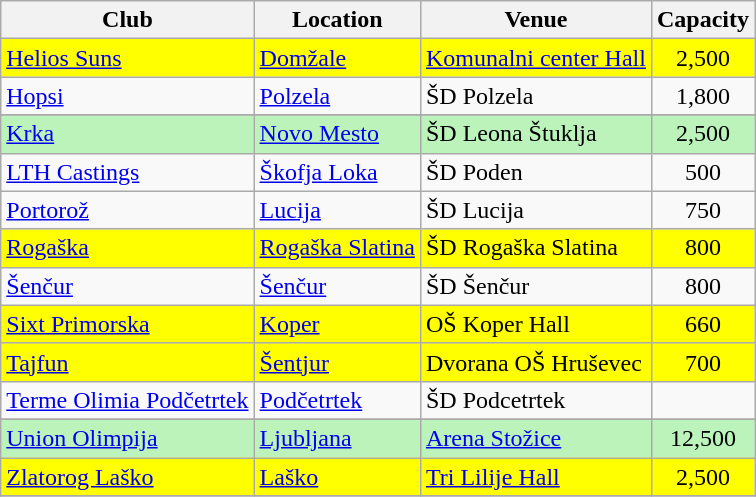<table class="wikitable sortable">
<tr>
<th>Club</th>
<th>Location</th>
<th>Venue</th>
<th>Capacity</th>
</tr>
<tr bgcolor=yellow>
<td><a href='#'>Helios Suns</a></td>
<td><a href='#'>Domžale</a></td>
<td><a href='#'>Komunalni center Hall</a></td>
<td align=center>2,500</td>
</tr>
<tr>
<td><a href='#'>Hopsi</a></td>
<td><a href='#'>Polzela</a></td>
<td>ŠD Polzela</td>
<td align=center>1,800</td>
</tr>
<tr>
</tr>
<tr bgcolor="#bbf3bb">
<td><a href='#'>Krka</a></td>
<td><a href='#'>Novo Mesto</a></td>
<td>ŠD Leona Štuklja</td>
<td align=center>2,500</td>
</tr>
<tr>
<td><a href='#'>LTH Castings</a></td>
<td><a href='#'>Škofja Loka</a></td>
<td>ŠD Poden</td>
<td align=center>500</td>
</tr>
<tr>
<td><a href='#'>Portorož</a></td>
<td><a href='#'>Lucija</a></td>
<td>ŠD Lucija</td>
<td align=center>750</td>
</tr>
<tr bgcolor=yellow>
<td><a href='#'>Rogaška</a></td>
<td><a href='#'>Rogaška Slatina</a></td>
<td>ŠD Rogaška Slatina</td>
<td align=center>800</td>
</tr>
<tr>
<td><a href='#'>Šenčur</a></td>
<td><a href='#'>Šenčur</a></td>
<td>ŠD Šenčur</td>
<td align=center>800</td>
</tr>
<tr bgcolor=yellow>
<td><a href='#'>Sixt Primorska</a></td>
<td><a href='#'>Koper</a></td>
<td>OŠ Koper Hall</td>
<td align=center>660</td>
</tr>
<tr bgcolor=yellow>
<td><a href='#'>Tajfun</a></td>
<td><a href='#'>Šentjur</a></td>
<td>Dvorana OŠ Hruševec</td>
<td align=center>700</td>
</tr>
<tr>
<td><a href='#'>Terme Olimia Podčetrtek</a></td>
<td><a href='#'>Podčetrtek</a></td>
<td>ŠD Podcetrtek</td>
<td></td>
</tr>
<tr>
</tr>
<tr bgcolor="#bbf3bb">
<td><a href='#'>Union Olimpija</a></td>
<td><a href='#'>Ljubljana</a></td>
<td><a href='#'>Arena Stožice</a></td>
<td align=center>12,500</td>
</tr>
<tr bgcolor=yellow>
<td><a href='#'>Zlatorog Laško</a></td>
<td><a href='#'>Laško</a></td>
<td><a href='#'>Tri Lilije Hall</a></td>
<td align=center>2,500</td>
</tr>
<tr>
</tr>
</table>
